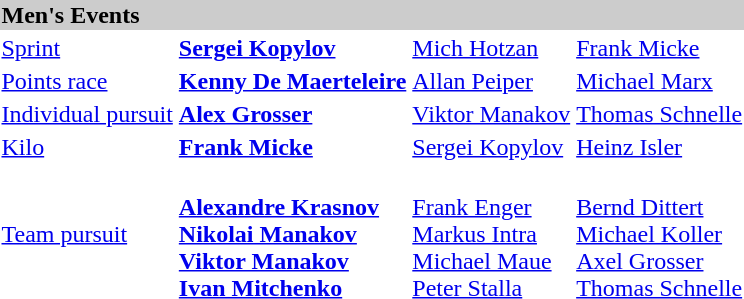<table>
<tr bgcolor="#cccccc">
<td colspan=4><strong>Men's Events</strong></td>
</tr>
<tr>
<td><a href='#'>Sprint</a> <br></td>
<td><strong><a href='#'>Sergei Kopylov</a><br><small></small></strong></td>
<td><a href='#'>Mich Hotzan</a><br><small></small></td>
<td><a href='#'>Frank Micke</a><br><small></small></td>
</tr>
<tr>
<td><a href='#'>Points race</a> <br></td>
<td><strong><a href='#'>Kenny De Maerteleire</a><br><small></small></strong></td>
<td><a href='#'>Allan Peiper</a><br><small></small></td>
<td><a href='#'>Michael Marx</a><br><small></small></td>
</tr>
<tr>
<td><a href='#'>Individual pursuit</a> <br>	</td>
<td><strong><a href='#'>Alex Grosser</a><br><small></small></strong></td>
<td><a href='#'>Viktor Manakov</a><br><small></small></td>
<td><a href='#'>Thomas Schnelle</a><br><small></small></td>
</tr>
<tr>
<td><a href='#'>Kilo</a> <br></td>
<td><strong><a href='#'>Frank Micke</a><br><small></small></strong></td>
<td><a href='#'>Sergei Kopylov</a><br><small></small></td>
<td><a href='#'>Heinz Isler</a><br><small></small></td>
</tr>
<tr>
<td><a href='#'>Team pursuit</a> <br></td>
<td><strong><br><a href='#'>Alexandre Krasnov</a><br><a href='#'>Nikolai Manakov</a><br><a href='#'>Viktor Manakov</a><br><a href='#'>Ivan Mitchenko</a></strong></td>
<td><br><a href='#'>Frank Enger</a><br><a href='#'>Markus Intra</a><br><a href='#'>Michael Maue</a><br><a href='#'>Peter Stalla</a></td>
<td><br><a href='#'>Bernd Dittert</a><br><a href='#'>Michael Koller</a><br><a href='#'>Axel Grosser</a><br><a href='#'>Thomas Schnelle</a></td>
</tr>
</table>
